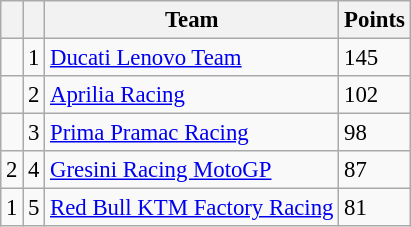<table class="wikitable" style="font-size: 95%;">
<tr>
<th></th>
<th></th>
<th>Team</th>
<th>Points</th>
</tr>
<tr>
<td></td>
<td align=center>1</td>
<td> <a href='#'>Ducati Lenovo Team</a></td>
<td align=left>145</td>
</tr>
<tr>
<td></td>
<td align=center>2</td>
<td> <a href='#'>Aprilia Racing</a></td>
<td align=left>102</td>
</tr>
<tr>
<td></td>
<td align=center>3</td>
<td> <a href='#'>Prima Pramac Racing</a></td>
<td align=left>98</td>
</tr>
<tr>
<td> 2</td>
<td align=center>4</td>
<td> <a href='#'>Gresini Racing MotoGP</a></td>
<td align=left>87</td>
</tr>
<tr>
<td> 1</td>
<td align=center>5</td>
<td> <a href='#'>Red Bull KTM Factory Racing</a></td>
<td align=left>81</td>
</tr>
</table>
